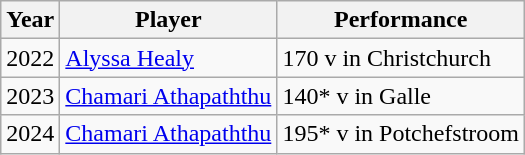<table class="wikitable">
<tr>
<th>Year</th>
<th>Player</th>
<th>Performance</th>
</tr>
<tr>
<td>2022</td>
<td> <a href='#'>Alyssa Healy</a></td>
<td>170 v  in Christchurch</td>
</tr>
<tr>
<td>2023</td>
<td> <a href='#'>Chamari Athapaththu</a></td>
<td>140* v  in Galle</td>
</tr>
<tr>
<td>2024</td>
<td> <a href='#'>Chamari Athapaththu</a></td>
<td>195* v  in Potchefstroom</td>
</tr>
</table>
